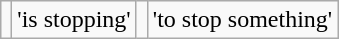<table class="wikitable" border="1">
<tr>
<td></td>
<td>'is stopping'</td>
<td></td>
<td>'to stop something'</td>
</tr>
</table>
